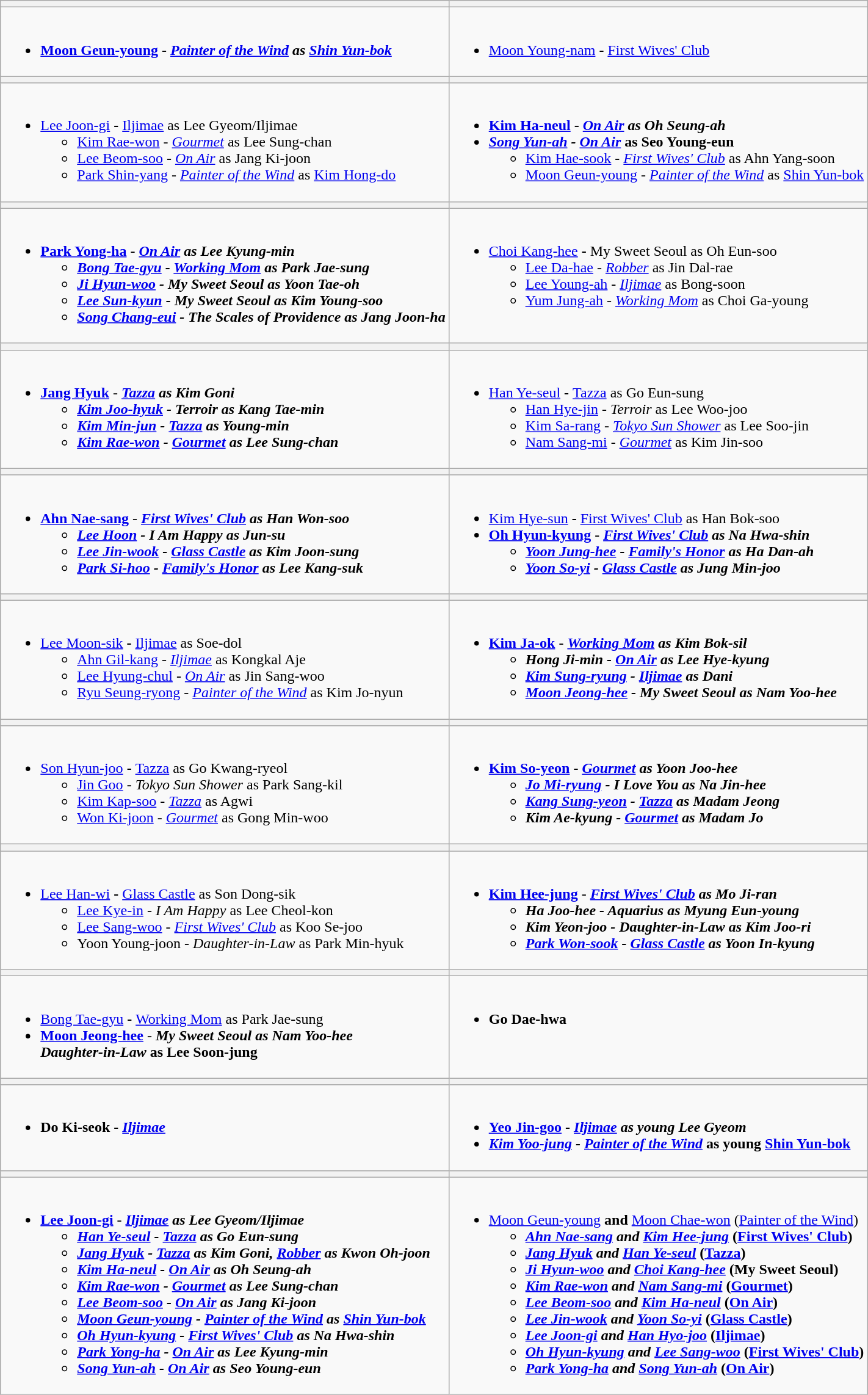<table class=wikitable style="width="100%">
<tr>
<th></th>
<th></th>
</tr>
<tr>
<td valign="top"><br><ul><li><strong><a href='#'>Moon Geun-young</a></strong> - <strong><em><a href='#'>Painter of the Wind</a><em> as <a href='#'>Shin Yun-bok</a><strong></li></ul></td>
<td valign="top"><br><ul><li></strong><a href='#'>Moon Young-nam</a><strong> - </em></strong><a href='#'>First Wives' Club</a><strong><em></li></ul></td>
</tr>
<tr>
<th></th>
<th></th>
</tr>
<tr>
<td valign="top"><br><ul><li></strong><a href='#'>Lee Joon-gi</a><strong> - </em></strong><a href='#'>Iljimae</a></em> as Lee Gyeom/Iljimae</strong><ul><li><a href='#'>Kim Rae-won</a> - <em><a href='#'>Gourmet</a></em> as Lee Sung-chan</li><li><a href='#'>Lee Beom-soo</a> - <em><a href='#'>On Air</a></em> as Jang Ki-joon</li><li><a href='#'>Park Shin-yang</a> - <em><a href='#'>Painter of the Wind</a></em> as <a href='#'>Kim Hong-do</a></li></ul></li></ul></td>
<td valign="top"><br><ul><li><strong><a href='#'>Kim Ha-neul</a></strong> - <strong><em><a href='#'>On Air</a><em> as Oh Seung-ah<strong></li><li></strong><a href='#'>Song Yun-ah</a><strong> - </em></strong><a href='#'>On Air</a></em> as Seo Young-eun</strong><ul><li><a href='#'>Kim Hae-sook</a> - <em><a href='#'>First Wives' Club</a></em> as Ahn Yang-soon</li><li><a href='#'>Moon Geun-young</a> - <em><a href='#'>Painter of the Wind</a></em> as <a href='#'>Shin Yun-bok</a></li></ul></li></ul></td>
</tr>
<tr>
<th></th>
<th></th>
</tr>
<tr>
<td valign="top"><br><ul><li><strong><a href='#'>Park Yong-ha</a></strong> - <strong><em><a href='#'>On Air</a><em> as Lee Kyung-min<strong><ul><li><a href='#'>Bong Tae-gyu</a> - </em><a href='#'>Working Mom</a><em> as Park Jae-sung</li><li><a href='#'>Ji Hyun-woo</a> - </em>My Sweet Seoul<em> as Yoon Tae-oh</li><li><a href='#'>Lee Sun-kyun</a> - </em>My Sweet Seoul<em> as Kim Young-soo</li><li><a href='#'>Song Chang-eui</a> - </em>The Scales of Providence<em> as Jang Joon-ha</li></ul></li></ul></td>
<td valign="top"><br><ul><li></strong><a href='#'>Choi Kang-hee</a><strong> - </em></strong>My Sweet Seoul</em> as Oh Eun-soo</strong><ul><li><a href='#'>Lee Da-hae</a> - <em><a href='#'>Robber</a></em> as Jin Dal-rae</li><li><a href='#'>Lee Young-ah</a> - <em><a href='#'>Iljimae</a></em> as Bong-soon</li><li><a href='#'>Yum Jung-ah</a> - <em><a href='#'>Working Mom</a></em> as Choi Ga-young</li></ul></li></ul></td>
</tr>
<tr>
<th></th>
<th></th>
</tr>
<tr>
<td valign="top"><br><ul><li><strong><a href='#'>Jang Hyuk</a></strong> - <strong><em><a href='#'>Tazza</a><em> as Kim Goni<strong><ul><li><a href='#'>Kim Joo-hyuk</a> - </em>Terroir<em> as Kang Tae-min</li><li><a href='#'>Kim Min-jun</a> - </em><a href='#'>Tazza</a><em> as Young-min</li><li><a href='#'>Kim Rae-won</a> - </em><a href='#'>Gourmet</a><em> as Lee Sung-chan</li></ul></li></ul></td>
<td valign="top"><br><ul><li></strong><a href='#'>Han Ye-seul</a><strong> - </em></strong><a href='#'>Tazza</a></em> as Go Eun-sung</strong><ul><li><a href='#'>Han Hye-jin</a> - <em>Terroir</em> as Lee Woo-joo</li><li><a href='#'>Kim Sa-rang</a> - <em><a href='#'>Tokyo Sun Shower</a></em> as Lee Soo-jin</li><li><a href='#'>Nam Sang-mi</a> - <em><a href='#'>Gourmet</a></em> as Kim Jin-soo</li></ul></li></ul></td>
</tr>
<tr>
<th></th>
<th></th>
</tr>
<tr>
<td valign="top"><br><ul><li><strong><a href='#'>Ahn Nae-sang</a></strong> - <strong><em><a href='#'>First Wives' Club</a><em> as Han Won-soo<strong><ul><li><a href='#'>Lee Hoon</a> - </em>I Am Happy<em> as Jun-su</li><li><a href='#'>Lee Jin-wook</a> - </em><a href='#'>Glass Castle</a><em> as Kim Joon-sung</li><li><a href='#'>Park Si-hoo</a> - </em><a href='#'>Family's Honor</a><em> as Lee Kang-suk</li></ul></li></ul></td>
<td valign="top"><br><ul><li></strong><a href='#'>Kim Hye-sun</a><strong> - </em></strong><a href='#'>First Wives' Club</a></em> as Han Bok-soo</strong></li><li><strong><a href='#'>Oh Hyun-kyung</a></strong> - <strong><em><a href='#'>First Wives' Club</a><em> as Na Hwa-shin<strong><ul><li><a href='#'>Yoon Jung-hee</a> - </em><a href='#'>Family's Honor</a><em> as Ha Dan-ah</li><li><a href='#'>Yoon So-yi</a> - </em><a href='#'>Glass Castle</a><em> as Jung Min-joo</li></ul></li></ul></td>
</tr>
<tr>
<th></th>
<th></th>
</tr>
<tr>
<td valign="top"><br><ul><li></strong><a href='#'>Lee Moon-sik</a><strong> - </em></strong><a href='#'>Iljimae</a></em> as Soe-dol</strong><ul><li><a href='#'>Ahn Gil-kang</a> - <em><a href='#'>Iljimae</a></em> as Kongkal Aje</li><li><a href='#'>Lee Hyung-chul</a> - <em><a href='#'>On Air</a></em> as Jin Sang-woo</li><li><a href='#'>Ryu Seung-ryong</a> - <em><a href='#'>Painter of the Wind</a></em> as Kim Jo-nyun</li></ul></li></ul></td>
<td valign="top"><br><ul><li><strong><a href='#'>Kim Ja-ok</a></strong> - <strong><em><a href='#'>Working Mom</a><em> as Kim Bok-sil<strong><ul><li>Hong Ji-min - </em><a href='#'>On Air</a><em> as Lee Hye-kyung</li><li><a href='#'>Kim Sung-ryung</a> - </em><a href='#'>Iljimae</a><em> as Dani</li><li><a href='#'>Moon Jeong-hee</a> - </em>My Sweet Seoul<em> as Nam Yoo-hee</li></ul></li></ul></td>
</tr>
<tr>
<th></th>
<th></th>
</tr>
<tr>
<td valign="top"><br><ul><li></strong><a href='#'>Son Hyun-joo</a><strong> - </em></strong><a href='#'>Tazza</a></em> as Go Kwang-ryeol</strong><ul><li><a href='#'>Jin Goo</a> - <em>Tokyo Sun Shower</em> as Park Sang-kil</li><li><a href='#'>Kim Kap-soo</a> - <em><a href='#'>Tazza</a></em> as Agwi</li><li><a href='#'>Won Ki-joon</a> - <em><a href='#'>Gourmet</a></em> as Gong Min-woo</li></ul></li></ul></td>
<td valign="top"><br><ul><li><strong><a href='#'>Kim So-yeon</a></strong> - <strong><em><a href='#'>Gourmet</a><em> as Yoon Joo-hee<strong><ul><li><a href='#'>Jo Mi-ryung</a> - </em>I Love You<em> as Na Jin-hee</li><li><a href='#'>Kang Sung-yeon</a> - </em><a href='#'>Tazza</a><em> as Madam Jeong</li><li>Kim Ae-kyung - </em><a href='#'>Gourmet</a><em> as Madam Jo</li></ul></li></ul></td>
</tr>
<tr>
<th></th>
<th></th>
</tr>
<tr>
<td valign="top"><br><ul><li></strong><a href='#'>Lee Han-wi</a><strong> - </em></strong><a href='#'>Glass Castle</a></em> as Son Dong-sik</strong><ul><li><a href='#'>Lee Kye-in</a> - <em>I Am Happy</em> as Lee Cheol-kon</li><li><a href='#'>Lee Sang-woo</a> - <em><a href='#'>First Wives' Club</a></em> as Koo Se-joo</li><li>Yoon Young-joon - <em>Daughter-in-Law</em> as Park Min-hyuk</li></ul></li></ul></td>
<td valign="top"><br><ul><li><strong><a href='#'>Kim Hee-jung</a></strong> - <strong><em><a href='#'>First Wives' Club</a><em> as Mo Ji-ran<strong><ul><li>Ha Joo-hee - </em>Aquarius<em> as Myung Eun-young</li><li>Kim Yeon-joo - </em>Daughter-in-Law<em> as Kim Joo-ri</li><li><a href='#'>Park Won-sook</a> - </em><a href='#'>Glass Castle</a><em> as Yoon In-kyung</li></ul></li></ul></td>
</tr>
<tr>
<th></th>
<th></th>
</tr>
<tr>
<td valign="top"><br><ul><li></strong><a href='#'>Bong Tae-gyu</a><strong> - </em></strong><a href='#'>Working Mom</a></em> as Park Jae-sung</strong></li><li><strong><a href='#'>Moon Jeong-hee</a></strong> - <strong><em>My Sweet Seoul<em> as Nam Yoo-hee<strong><br></em></strong>Daughter-in-Law</em> as Lee Soon-jung</strong></li></ul></td>
<td valign="top"><br><ul><li><strong>Go Dae-hwa</strong></li></ul></td>
</tr>
<tr>
<th></th>
<th></th>
</tr>
<tr>
<td valign="top"><br><ul><li><strong>Do Ki-seok</strong> - <strong><em><a href='#'>Iljimae</a></em></strong></li></ul></td>
<td valign="top"><br><ul><li><strong><a href='#'>Yeo Jin-goo</a></strong> - <strong><em><a href='#'>Iljimae</a><em> as young Lee Gyeom<strong></li><li></strong><a href='#'>Kim Yoo-jung</a><strong> - </em></strong><a href='#'>Painter of the Wind</a></em> as young <a href='#'>Shin Yun-bok</a></strong></li></ul></td>
</tr>
<tr>
<th></th>
<th></th>
</tr>
<tr>
<td valign="top"><br><ul><li><strong><a href='#'>Lee Joon-gi</a></strong> - <strong><em><a href='#'>Iljimae</a><em> as Lee Gyeom/Iljimae<strong><ul><li><a href='#'>Han Ye-seul</a> - </em><a href='#'>Tazza</a><em> as Go Eun-sung</li><li><a href='#'>Jang Hyuk</a> - </em><a href='#'>Tazza</a><em> as Kim Goni, </em><a href='#'>Robber</a><em> as Kwon Oh-joon</li><li><a href='#'>Kim Ha-neul</a> - </em><a href='#'>On Air</a><em> as Oh Seung-ah</li><li><a href='#'>Kim Rae-won</a> - </em><a href='#'>Gourmet</a><em> as Lee Sung-chan</li><li><a href='#'>Lee Beom-soo</a> - </em><a href='#'>On Air</a><em> as Jang Ki-joon</li><li><a href='#'>Moon Geun-young</a> - </em><a href='#'>Painter of the Wind</a><em> as <a href='#'>Shin Yun-bok</a></li><li><a href='#'>Oh Hyun-kyung</a> - </em><a href='#'>First Wives' Club</a><em> as Na Hwa-shin</li><li><a href='#'>Park Yong-ha</a> - </em><a href='#'>On Air</a><em> as Lee Kyung-min</li><li><a href='#'>Song Yun-ah</a> - </em><a href='#'>On Air</a><em> as Seo Young-eun</li></ul></li></ul></td>
<td valign="top"><br><ul><li></strong><a href='#'>Moon Geun-young</a><strong> and </strong><a href='#'>Moon Chae-won</a><strong> </em></strong>(<a href='#'>Painter of the Wind</a>)<strong><em><ul><li><a href='#'>Ahn Nae-sang</a> and <a href='#'>Kim Hee-jung</a> </em>(<a href='#'>First Wives' Club</a>)<em></li><li><a href='#'>Jang Hyuk</a> and <a href='#'>Han Ye-seul</a> </em>(<a href='#'>Tazza</a>)<em></li><li><a href='#'>Ji Hyun-woo</a> and <a href='#'>Choi Kang-hee</a> </em>(My Sweet Seoul)<em></li><li><a href='#'>Kim Rae-won</a> and <a href='#'>Nam Sang-mi</a> </em>(<a href='#'>Gourmet</a>)<em></li><li><a href='#'>Lee Beom-soo</a> and <a href='#'>Kim Ha-neul</a> </em>(<a href='#'>On Air</a>)<em></li><li><a href='#'>Lee Jin-wook</a> and <a href='#'>Yoon So-yi</a> </em>(<a href='#'>Glass Castle</a>)<em></li><li><a href='#'>Lee Joon-gi</a> and <a href='#'>Han Hyo-joo</a> </em>(<a href='#'>Iljimae</a>)<em></li><li><a href='#'>Oh Hyun-kyung</a> and <a href='#'>Lee Sang-woo</a> </em>(<a href='#'>First Wives' Club</a>)<em></li><li><a href='#'>Park Yong-ha</a> and <a href='#'>Song Yun-ah</a> </em>(<a href='#'>On Air</a>)<em></li></ul></li></ul></td>
</tr>
</table>
